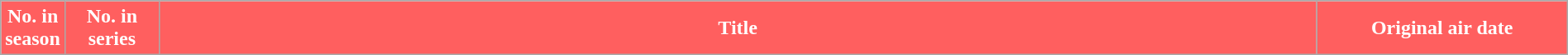<table class="wikitable plainrowheaders" style="width:100%">
<tr style="color:white">
<th style="background:#FF5F5F; width:4%">No. in<br>season</th>
<th style="background:#FF5F5F; width:6%">No. in<br>series</th>
<th style="background:#FF5F5F">Title</th>
<th style="background:#FF5F5F; width:16%">Original air date<br>












</th>
</tr>
</table>
